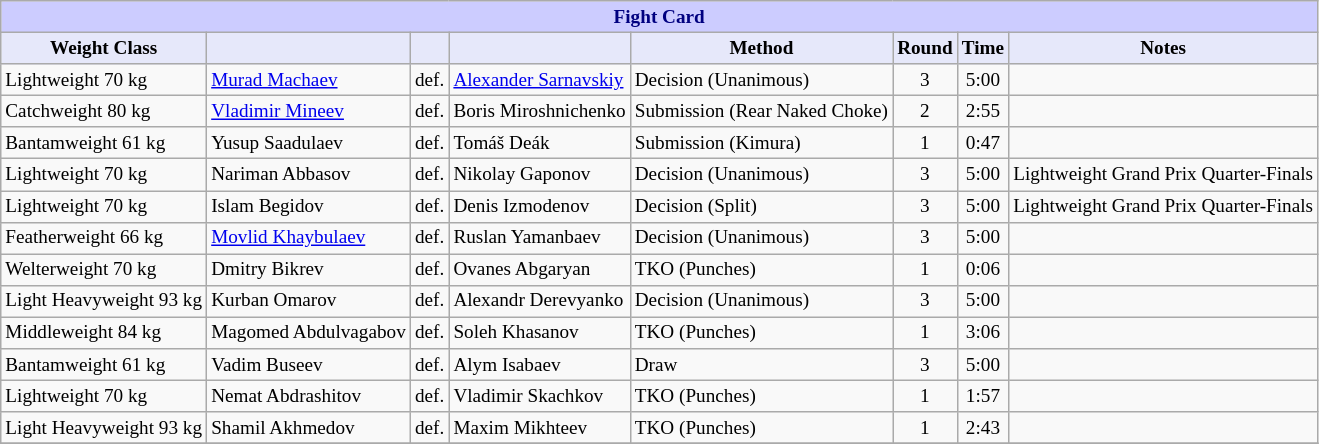<table class="wikitable" style="font-size: 80%;">
<tr>
<th colspan="8" style="background-color: #ccf; color: #000080; text-align: center;"><strong>Fight Card</strong></th>
</tr>
<tr>
<th colspan="1" style="background-color: #E6E8FA; color: #000000; text-align: center;">Weight Class</th>
<th colspan="1" style="background-color: #E6E8FA; color: #000000; text-align: center;"></th>
<th colspan="1" style="background-color: #E6E8FA; color: #000000; text-align: center;"></th>
<th colspan="1" style="background-color: #E6E8FA; color: #000000; text-align: center;"></th>
<th colspan="1" style="background-color: #E6E8FA; color: #000000; text-align: center;">Method</th>
<th colspan="1" style="background-color: #E6E8FA; color: #000000; text-align: center;">Round</th>
<th colspan="1" style="background-color: #E6E8FA; color: #000000; text-align: center;">Time</th>
<th colspan="1" style="background-color: #E6E8FA; color: #000000; text-align: center;">Notes</th>
</tr>
<tr>
<td>Lightweight 70 kg</td>
<td> <a href='#'>Murad Machaev</a></td>
<td>def.</td>
<td> <a href='#'>Alexander Sarnavskiy</a></td>
<td>Decision (Unanimous)</td>
<td align=center>3</td>
<td align=center>5:00</td>
<td></td>
</tr>
<tr>
<td>Catchweight 80 kg</td>
<td> <a href='#'>Vladimir Mineev</a></td>
<td>def.</td>
<td> Boris Miroshnichenko</td>
<td>Submission (Rear Naked Choke)</td>
<td align=center>2</td>
<td align=center>2:55</td>
<td></td>
</tr>
<tr>
<td>Bantamweight 61 kg</td>
<td> Yusup Saadulaev</td>
<td>def.</td>
<td> Tomáš Deák</td>
<td>Submission (Kimura)</td>
<td align=center>1</td>
<td align=center>0:47</td>
<td></td>
</tr>
<tr>
<td>Lightweight 70 kg</td>
<td> Nariman Abbasov</td>
<td>def.</td>
<td> Nikolay Gaponov</td>
<td>Decision (Unanimous)</td>
<td align=center>3</td>
<td align=center>5:00</td>
<td>Lightweight Grand Prix Quarter-Finals</td>
</tr>
<tr>
<td>Lightweight 70 kg</td>
<td> Islam Begidov</td>
<td>def.</td>
<td> Denis Izmodenov</td>
<td>Decision (Split)</td>
<td align=center>3</td>
<td align=center>5:00</td>
<td>Lightweight Grand Prix Quarter-Finals</td>
</tr>
<tr>
<td>Featherweight 66 kg</td>
<td> <a href='#'>Movlid Khaybulaev</a></td>
<td>def.</td>
<td> Ruslan Yamanbaev</td>
<td>Decision (Unanimous)</td>
<td align=center>3</td>
<td align=center>5:00</td>
<td></td>
</tr>
<tr>
<td>Welterweight 70 kg</td>
<td> Dmitry Bikrev</td>
<td>def.</td>
<td> Ovanes Abgaryan</td>
<td>TKO (Punches)</td>
<td align=center>1</td>
<td align=center>0:06</td>
<td></td>
</tr>
<tr>
<td>Light Heavyweight 93 kg</td>
<td> Kurban Omarov</td>
<td>def.</td>
<td> Alexandr Derevyanko</td>
<td>Decision (Unanimous)</td>
<td align=center>3</td>
<td align=center>5:00</td>
<td></td>
</tr>
<tr>
<td>Middleweight 84 kg</td>
<td> Magomed Abdulvagabov</td>
<td>def.</td>
<td> Soleh Khasanov</td>
<td>TKO (Punches)</td>
<td align=center>1</td>
<td align=center>3:06</td>
<td></td>
</tr>
<tr>
<td>Bantamweight 61 kg</td>
<td> Vadim Buseev</td>
<td>def.</td>
<td> Alym Isabaev</td>
<td>Draw</td>
<td align=center>3</td>
<td align=center>5:00</td>
<td></td>
</tr>
<tr>
<td>Lightweight 70 kg</td>
<td> Nemat Abdrashitov</td>
<td>def.</td>
<td> Vladimir Skachkov</td>
<td>TKO (Punches)</td>
<td align=center>1</td>
<td align=center>1:57</td>
<td></td>
</tr>
<tr>
<td>Light Heavyweight 93 kg</td>
<td> Shamil Akhmedov</td>
<td>def.</td>
<td> Maxim Mikhteev</td>
<td>TKO (Punches)</td>
<td align=center>1</td>
<td align=center>2:43</td>
<td></td>
</tr>
<tr>
</tr>
</table>
